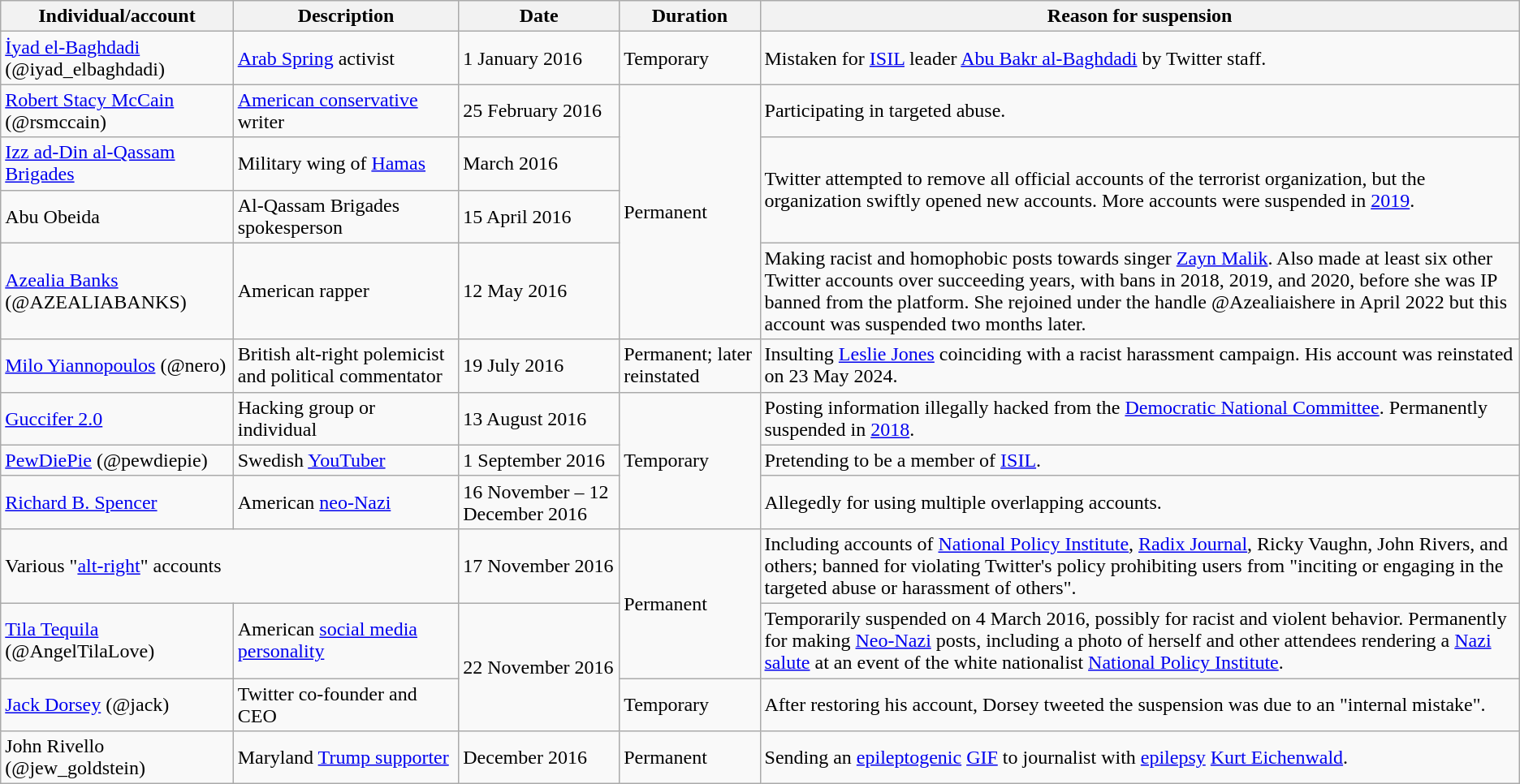<table class="wikitable sortable sticky-header">
<tr>
<th>Individual/account</th>
<th>Description</th>
<th>Date</th>
<th>Duration</th>
<th style=width:50%>Reason for suspension</th>
</tr>
<tr>
<td><a href='#'>İyad el-Baghdadi</a> (@iyad_elbaghdadi)</td>
<td><a href='#'>Arab Spring</a> activist</td>
<td>1 January 2016</td>
<td>Temporary</td>
<td>Mistaken for <a href='#'>ISIL</a> leader <a href='#'>Abu Bakr al-Baghdadi</a> by Twitter staff.</td>
</tr>
<tr>
<td><a href='#'>Robert Stacy McCain</a> (@rsmccain)</td>
<td><a href='#'>American conservative</a> writer</td>
<td>25 February 2016</td>
<td rowspan="4">Permanent</td>
<td>Participating in targeted abuse.</td>
</tr>
<tr>
<td><a href='#'>Izz ad-Din al-Qassam Brigades</a></td>
<td>Military wing of <a href='#'>Hamas</a></td>
<td>March 2016</td>
<td rowspan=2>Twitter attempted to remove all official accounts of the terrorist organization, but the organization swiftly opened new accounts. More accounts were suspended in <a href='#'>2019</a>.</td>
</tr>
<tr>
<td>Abu Obeida</td>
<td>Al-Qassam Brigades spokesperson</td>
<td>15 April 2016</td>
</tr>
<tr>
<td><a href='#'>Azealia Banks</a> (@AZEALIABANKS)</td>
<td>American rapper</td>
<td>12 May 2016</td>
<td>Making racist and homophobic posts towards singer <a href='#'>Zayn Malik</a>. Also made at least six other Twitter accounts over succeeding years, with bans in 2018, 2019, and 2020, before she was IP banned from the platform. She rejoined under the handle @Azealiaishere in April 2022 but this account was suspended two months later.</td>
</tr>
<tr>
<td><a href='#'>Milo Yiannopoulos</a> (@nero)</td>
<td>British alt-right polemicist and political commentator</td>
<td>19 July 2016</td>
<td>Permanent; later reinstated</td>
<td>Insulting <a href='#'>Leslie Jones</a> coinciding with a racist harassment campaign. His account was reinstated on 23 May 2024.</td>
</tr>
<tr>
<td><a href='#'>Guccifer 2.0</a></td>
<td>Hacking group or individual</td>
<td>13 August 2016</td>
<td rowspan="3">Temporary</td>
<td>Posting information illegally hacked from the <a href='#'>Democratic National Committee</a>. Permanently suspended in <a href='#'>2018</a>.</td>
</tr>
<tr>
<td><a href='#'>PewDiePie</a> (@pewdiepie)</td>
<td>Swedish <a href='#'>YouTuber</a></td>
<td>1 September 2016</td>
<td>Pretending to be a member of <a href='#'>ISIL</a>.</td>
</tr>
<tr>
<td><a href='#'>Richard B. Spencer</a></td>
<td>American <a href='#'>neo-Nazi</a></td>
<td>16 November – 12 December 2016</td>
<td>Allegedly for using multiple overlapping accounts.</td>
</tr>
<tr>
<td colspan=2>Various "<a href='#'>alt-right</a>" accounts</td>
<td>17 November 2016</td>
<td rowspan="2">Permanent</td>
<td>Including accounts of <a href='#'>National Policy Institute</a>, <a href='#'>Radix Journal</a>, Ricky Vaughn, John Rivers, and others; banned for violating Twitter's policy prohibiting users from "inciting or engaging in the targeted abuse or harassment of others".</td>
</tr>
<tr>
<td><a href='#'>Tila Tequila</a> (@AngelTilaLove)</td>
<td>American <a href='#'>social media personality</a></td>
<td rowspan=2>22 November 2016</td>
<td>Temporarily suspended on 4 March 2016, possibly for racist and violent behavior. Permanently for making <a href='#'>Neo-Nazi</a> posts, including a photo of herself and other attendees rendering a <a href='#'>Nazi salute</a> at an event of the white nationalist <a href='#'>National Policy Institute</a>.</td>
</tr>
<tr>
<td><a href='#'>Jack Dorsey</a> (@jack)</td>
<td>Twitter co-founder and CEO</td>
<td>Temporary</td>
<td>After restoring his account, Dorsey tweeted the suspension was due to an "internal mistake".</td>
</tr>
<tr>
<td>John Rivello (@jew_goldstein)</td>
<td>Maryland <a href='#'>Trump supporter</a></td>
<td>December 2016</td>
<td>Permanent</td>
<td>Sending an <a href='#'>epileptogenic</a> <a href='#'>GIF</a> to journalist with <a href='#'>epilepsy</a> <a href='#'>Kurt Eichenwald</a>.</td>
</tr>
</table>
